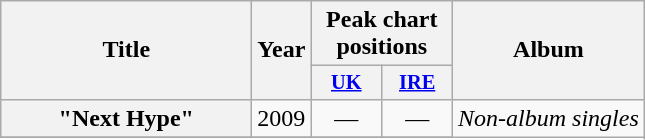<table class="wikitable plainrowheaders" style="text-align:center;" border="1">
<tr>
<th scope="col" rowspan="2" style="width:10em;">Title</th>
<th scope="col" rowspan="2">Year</th>
<th scope="col" colspan="2">Peak chart positions</th>
<th scope="col" rowspan="2">Album</th>
</tr>
<tr>
<th scope="col" style="width:3em;font-size:85%;"><a href='#'>UK</a></th>
<th scope="col" style="width:3em;font-size:85%;"><a href='#'>IRE</a></th>
</tr>
<tr>
<th scope="row">"Next Hype"</th>
<td rowspan="1">2009</td>
<td>—</td>
<td>—</td>
<td rowspan="2"><em>Non-album singles</em></td>
</tr>
<tr>
</tr>
</table>
